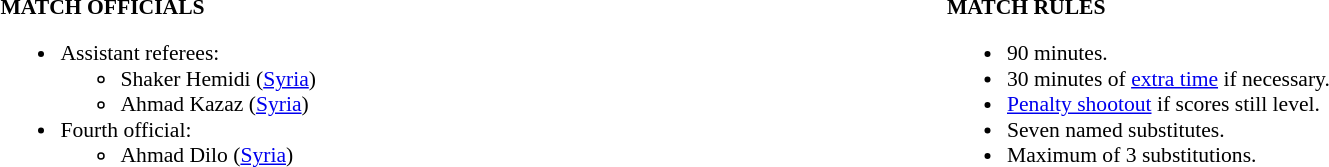<table style="width:100%; font-size:90%;">
<tr>
<td style="width:50%; vertical-align:top;"><br><strong>MATCH OFFICIALS</strong><ul><li>Assistant referees:<ul><li>Shaker Hemidi (<a href='#'>Syria</a>)</li><li>Ahmad Kazaz (<a href='#'>Syria</a>)</li></ul></li><li>Fourth official:<ul><li>Ahmad Dilo (<a href='#'>Syria</a>)</li></ul></li></ul></td>
<td style="width:50%; vertical-align:top;"><br><strong>MATCH RULES</strong><ul><li>90 minutes.</li><li>30 minutes of <a href='#'>extra time</a> if necessary.</li><li><a href='#'>Penalty shootout</a> if scores still level.</li><li>Seven named substitutes.</li><li>Maximum of 3 substitutions.</li></ul></td>
</tr>
</table>
